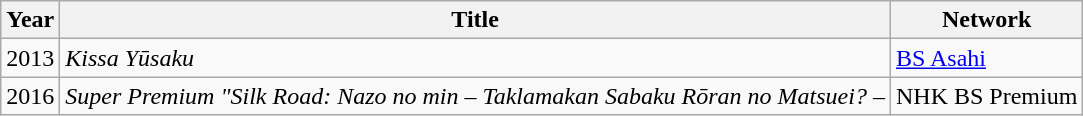<table class="wikitable">
<tr>
<th>Year</th>
<th>Title</th>
<th>Network</th>
</tr>
<tr>
<td>2013</td>
<td><em>Kissa Yūsaku</em></td>
<td><a href='#'>BS Asahi</a></td>
</tr>
<tr>
<td>2016</td>
<td><em>Super Premium "Silk Road: Nazo no min – Taklamakan Sabaku Rōran no Matsuei? –</em></td>
<td>NHK BS Premium</td>
</tr>
</table>
